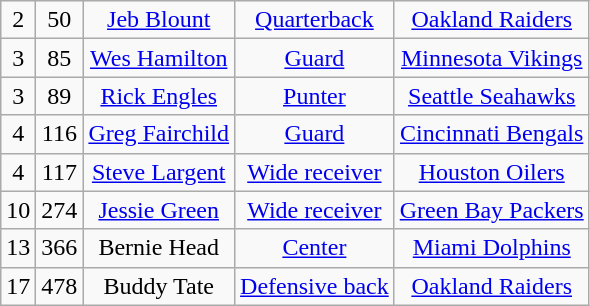<table class="wikitable" style="text-align:center">
<tr>
<td>2</td>
<td>50</td>
<td><a href='#'>Jeb Blount</a></td>
<td><a href='#'>Quarterback</a></td>
<td><a href='#'>Oakland Raiders</a></td>
</tr>
<tr>
<td>3</td>
<td>85</td>
<td><a href='#'>Wes Hamilton</a></td>
<td><a href='#'>Guard</a></td>
<td><a href='#'>Minnesota Vikings</a></td>
</tr>
<tr>
<td>3</td>
<td>89</td>
<td><a href='#'>Rick Engles</a></td>
<td><a href='#'>Punter</a></td>
<td><a href='#'>Seattle Seahawks</a></td>
</tr>
<tr>
<td>4</td>
<td>116</td>
<td><a href='#'>Greg Fairchild</a></td>
<td><a href='#'>Guard</a></td>
<td><a href='#'>Cincinnati Bengals</a></td>
</tr>
<tr>
<td>4</td>
<td>117</td>
<td><a href='#'>Steve Largent</a></td>
<td><a href='#'>Wide receiver</a></td>
<td><a href='#'>Houston Oilers</a></td>
</tr>
<tr>
<td>10</td>
<td>274</td>
<td><a href='#'>Jessie Green</a></td>
<td><a href='#'>Wide receiver</a></td>
<td><a href='#'>Green Bay Packers</a></td>
</tr>
<tr>
<td>13</td>
<td>366</td>
<td>Bernie Head</td>
<td><a href='#'>Center</a></td>
<td><a href='#'>Miami Dolphins</a></td>
</tr>
<tr>
<td>17</td>
<td>478</td>
<td>Buddy Tate</td>
<td><a href='#'>Defensive back</a></td>
<td><a href='#'>Oakland Raiders</a></td>
</tr>
</table>
